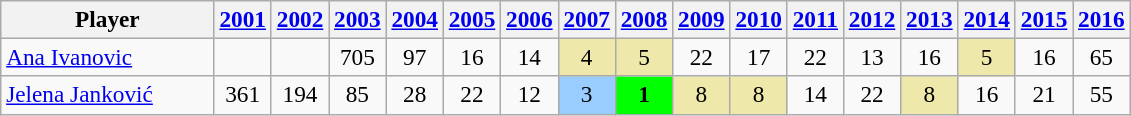<table class="wikitable" style="text-align:center;font-size:97%">
<tr>
<th width="135">Player</th>
<th><a href='#'>2001</a></th>
<th><a href='#'>2002</a></th>
<th><a href='#'>2003</a></th>
<th><a href='#'>2004</a></th>
<th><a href='#'>2005</a></th>
<th><a href='#'>2006</a></th>
<th><a href='#'>2007</a></th>
<th><a href='#'>2008</a></th>
<th><a href='#'>2009</a></th>
<th><a href='#'>2010</a></th>
<th><a href='#'>2011</a></th>
<th><a href='#'>2012</a></th>
<th><a href='#'>2013</a></th>
<th><a href='#'>2014</a></th>
<th><a href='#'>2015</a></th>
<th><a href='#'>2016</a></th>
</tr>
<tr>
<td align="left"> <a href='#'>Ana Ivanovic</a></td>
<td></td>
<td></td>
<td>705</td>
<td>97</td>
<td>16</td>
<td>14</td>
<td bgcolor=eee8AA>4</td>
<td bgcolor=eee8AA>5</td>
<td>22</td>
<td>17</td>
<td>22</td>
<td>13</td>
<td>16</td>
<td bgcolor=eee8AA>5</td>
<td>16</td>
<td>65</td>
</tr>
<tr>
<td align="left"> <a href='#'>Jelena Janković</a></td>
<td>361</td>
<td>194</td>
<td>85</td>
<td>28</td>
<td>22</td>
<td>12</td>
<td bgcolor=99ccff>3</td>
<td bgcolor=lime><strong>1</strong></td>
<td bgcolor=EEE8AA>8</td>
<td bgcolor=EEE8AA>8</td>
<td>14</td>
<td>22</td>
<td bgcolor=EEE8AA>8</td>
<td>16</td>
<td>21</td>
<td>55</td>
</tr>
</table>
